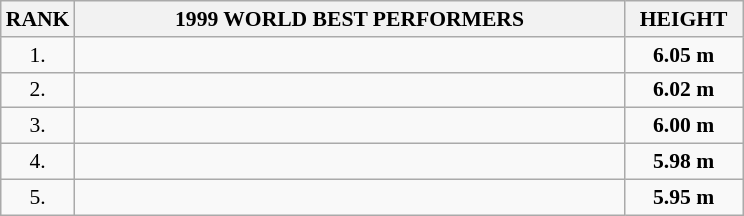<table class="wikitable" style="border-collapse: collapse; font-size: 90%;">
<tr>
<th>RANK</th>
<th align="center" style="width: 25em">1999 WORLD BEST PERFORMERS</th>
<th align="center" style="width: 5em">HEIGHT</th>
</tr>
<tr>
<td align="center">1.</td>
<td></td>
<td align="center"><strong>6.05 m</strong></td>
</tr>
<tr>
<td align="center">2.</td>
<td></td>
<td align="center"><strong>6.02 m</strong></td>
</tr>
<tr>
<td align="center">3.</td>
<td></td>
<td align="center"><strong>6.00 m</strong></td>
</tr>
<tr>
<td align="center">4.</td>
<td></td>
<td align="center"><strong>5.98 m</strong></td>
</tr>
<tr>
<td align="center">5.</td>
<td></td>
<td align="center"><strong>5.95 m</strong></td>
</tr>
</table>
